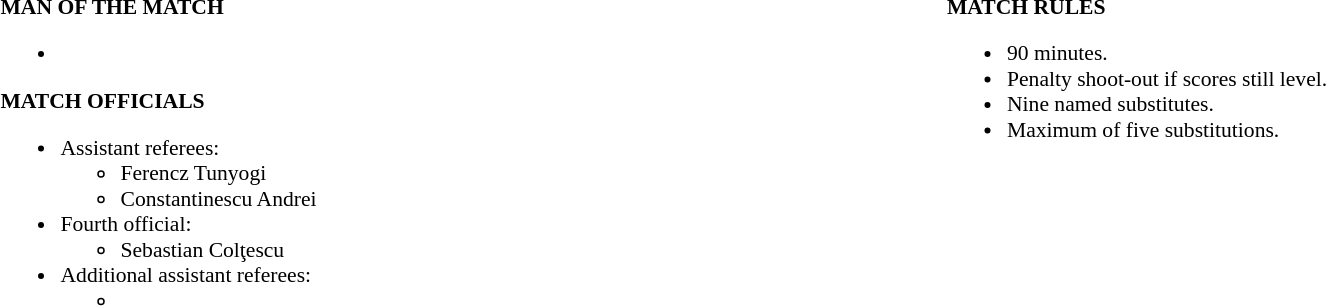<table width=100% style="font-size: 90%">
<tr>
<td width=50% valign=top><br><strong>MAN OF THE MATCH</strong><ul><li></li></ul><strong>MATCH OFFICIALS</strong><ul><li>Assistant referees:<ul><li>Ferencz Tunyogi</li><li>Constantinescu Andrei</li></ul></li><li>Fourth official:<ul><li>Sebastian Colţescu</li></ul></li><li>Additional assistant referees:<ul><li></li></ul></li></ul></td>
<td width=50% valign=top><br><strong>MATCH RULES</strong><ul><li>90 minutes.</li><li>Penalty shoot-out if scores still level.</li><li>Nine named substitutes.</li><li>Maximum of five substitutions.</li></ul></td>
</tr>
</table>
